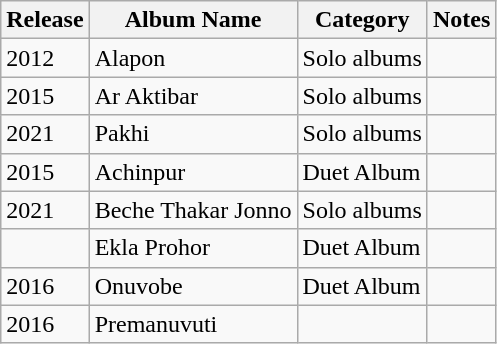<table class="wikitable">
<tr>
<th>Release</th>
<th>Album Name</th>
<th>Category</th>
<th>Notes</th>
</tr>
<tr>
<td>2012</td>
<td>Alapon</td>
<td>Solo albums</td>
<td></td>
</tr>
<tr>
<td>2015</td>
<td>Ar Aktibar</td>
<td>Solo albums</td>
<td></td>
</tr>
<tr>
<td>2021</td>
<td>Pakhi</td>
<td>Solo albums</td>
<td></td>
</tr>
<tr>
<td>2015</td>
<td>Achinpur</td>
<td>Duet Album</td>
<td></td>
</tr>
<tr>
<td>2021</td>
<td>Beche Thakar Jonno</td>
<td>Solo albums</td>
<td></td>
</tr>
<tr>
<td></td>
<td>Ekla Prohor</td>
<td>Duet Album</td>
<td></td>
</tr>
<tr>
<td>2016</td>
<td>Onuvobe</td>
<td>Duet Album</td>
<td></td>
</tr>
<tr>
<td>2016</td>
<td>Premanuvuti</td>
<td></td>
<td></td>
</tr>
</table>
